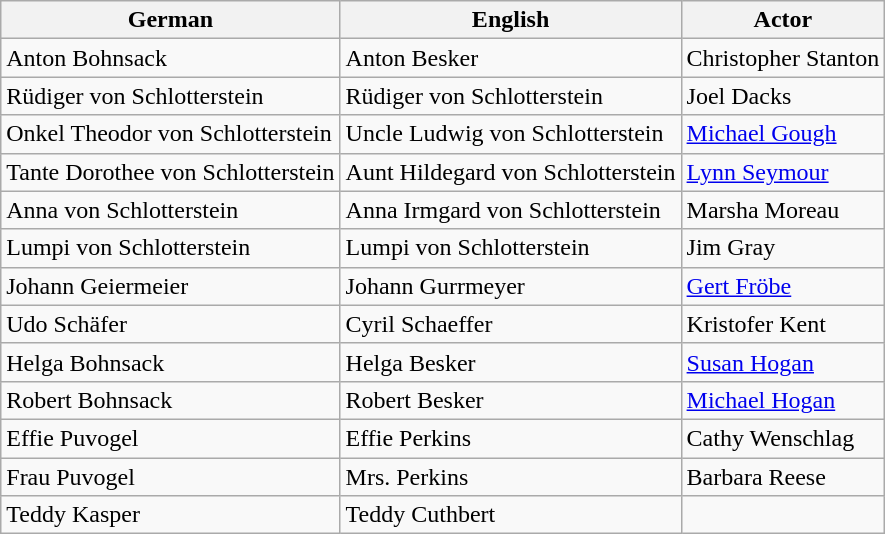<table class="wikitable">
<tr>
<th>German</th>
<th>English</th>
<th>Actor</th>
</tr>
<tr>
<td>Anton Bohnsack</td>
<td>Anton Besker</td>
<td>Christopher Stanton</td>
</tr>
<tr>
<td>Rüdiger von Schlotterstein</td>
<td>Rüdiger von Schlotterstein</td>
<td>Joel Dacks</td>
</tr>
<tr>
<td>Onkel Theodor von Schlotterstein</td>
<td>Uncle Ludwig von Schlotterstein</td>
<td><a href='#'>Michael Gough</a></td>
</tr>
<tr>
<td>Tante Dorothee von Schlotterstein</td>
<td>Aunt Hildegard von Schlotterstein</td>
<td><a href='#'>Lynn Seymour</a></td>
</tr>
<tr>
<td>Anna von Schlotterstein</td>
<td>Anna Irmgard von Schlotterstein</td>
<td>Marsha Moreau</td>
</tr>
<tr>
<td>Lumpi von Schlotterstein</td>
<td>Lumpi von Schlotterstein</td>
<td>Jim Gray</td>
</tr>
<tr>
<td>Johann Geiermeier</td>
<td>Johann Gurrmeyer</td>
<td><a href='#'>Gert Fröbe</a></td>
</tr>
<tr>
<td>Udo Schäfer</td>
<td>Cyril Schaeffer</td>
<td>Kristofer Kent</td>
</tr>
<tr>
<td>Helga Bohnsack</td>
<td>Helga Besker</td>
<td><a href='#'>Susan Hogan</a></td>
</tr>
<tr>
<td>Robert Bohnsack</td>
<td>Robert Besker</td>
<td><a href='#'>Michael Hogan</a></td>
</tr>
<tr>
<td>Effie Puvogel</td>
<td>Effie Perkins</td>
<td>Cathy Wenschlag</td>
</tr>
<tr>
<td>Frau Puvogel</td>
<td>Mrs. Perkins</td>
<td>Barbara Reese</td>
</tr>
<tr>
<td>Teddy Kasper</td>
<td>Teddy Cuthbert</td>
<td></td>
</tr>
</table>
